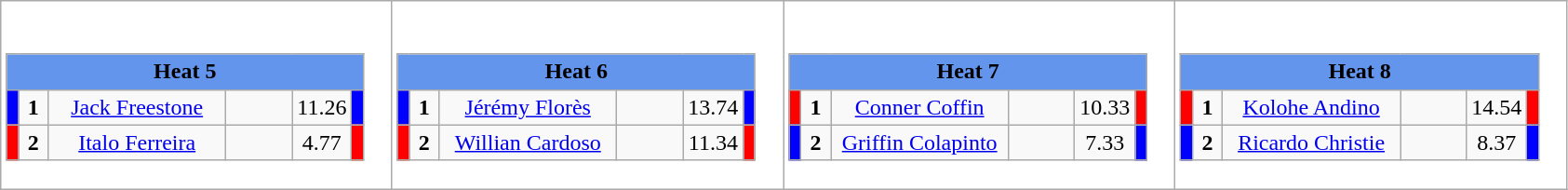<table class="wikitable" style="background:#fff;">
<tr>
<td><div><br><table class="wikitable">
<tr>
<td colspan="6"  style="text-align:center; background:#6495ed;"><strong>Heat 5</strong></td>
</tr>
<tr>
<td style="width:01px; background: #00f;"></td>
<td style="width:14px; text-align:center;"><strong>1</strong></td>
<td style="width:120px; text-align:center;"><a href='#'>Jack Freestone</a></td>
<td style="width:40px; text-align:center;"></td>
<td style="width:20px; text-align:center;">11.26</td>
<td style="width:01px; background: #00f;"></td>
</tr>
<tr>
<td style="width:01px; background: #f00;"></td>
<td style="width:14px; text-align:center;"><strong>2</strong></td>
<td style="width:120px; text-align:center;"><a href='#'>Italo Ferreira</a></td>
<td style="width:40px; text-align:center;"></td>
<td style="width:20px; text-align:center;">4.77</td>
<td style="width:01px; background: #f00;"></td>
</tr>
</table>
</div></td>
<td><div><br><table class="wikitable">
<tr>
<td colspan="6"  style="text-align:center; background:#6495ed;"><strong>Heat 6</strong></td>
</tr>
<tr>
<td style="width:01px; background: #00f;"></td>
<td style="width:14px; text-align:center;"><strong>1</strong></td>
<td style="width:120px; text-align:center;"><a href='#'>Jérémy Florès</a></td>
<td style="width:40px; text-align:center;"></td>
<td style="width:20px; text-align:center;">13.74</td>
<td style="width:01px; background: #00f;"></td>
</tr>
<tr>
<td style="width:01px; background: #f00;"></td>
<td style="width:14px; text-align:center;"><strong>2</strong></td>
<td style="width:120px; text-align:center;"><a href='#'>Willian Cardoso</a></td>
<td style="width:40px; text-align:center;"></td>
<td style="width:20px; text-align:center;">11.34</td>
<td style="width:01px; background: #f00;"></td>
</tr>
</table>
</div></td>
<td><div><br><table class="wikitable">
<tr>
<td colspan="6"  style="text-align:center; background:#6495ed;"><strong>Heat 7</strong></td>
</tr>
<tr>
<td style="width:01px; background: #f00;"></td>
<td style="width:14px; text-align:center;"><strong>1</strong></td>
<td style="width:120px; text-align:center;"><a href='#'>Conner Coffin</a></td>
<td style="width:40px; text-align:center;"></td>
<td style="width:20px; text-align:center;">10.33</td>
<td style="width:01px; background: #f00;"></td>
</tr>
<tr>
<td style="width:01px; background: #00f;"></td>
<td style="width:14px; text-align:center;"><strong>2</strong></td>
<td style="width:120px; text-align:center;"><a href='#'>Griffin Colapinto</a></td>
<td style="width:40px; text-align:center;"></td>
<td style="width:20px; text-align:center;">7.33</td>
<td style="width:01px; background: #00f;"></td>
</tr>
</table>
</div></td>
<td><div><br><table class="wikitable">
<tr>
<td colspan="6"  style="text-align:center; background:#6495ed;"><strong>Heat 8</strong></td>
</tr>
<tr>
<td style="width:01px; background: #f00;"></td>
<td style="width:14px; text-align:center;"><strong>1</strong></td>
<td style="width:120px; text-align:center;"><a href='#'>Kolohe Andino</a></td>
<td style="width:40px; text-align:center;"></td>
<td style="width:20px; text-align:center;">14.54</td>
<td style="width:01px; background: #f00;"></td>
</tr>
<tr>
<td style="width:01px; background: #00f;"></td>
<td style="width:14px; text-align:center;"><strong>2</strong></td>
<td style="width:120px; text-align:center;"><a href='#'>Ricardo Christie</a></td>
<td style="width:40px; text-align:center;"></td>
<td style="width:20px; text-align:center;">8.37</td>
<td style="width:01px; background: #00f;"></td>
</tr>
</table>
</div></td>
</tr>
</table>
